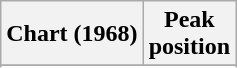<table class="wikitable sortable">
<tr>
<th>Chart (1968)</th>
<th>Peak<br>position</th>
</tr>
<tr>
</tr>
<tr>
</tr>
<tr>
</tr>
</table>
